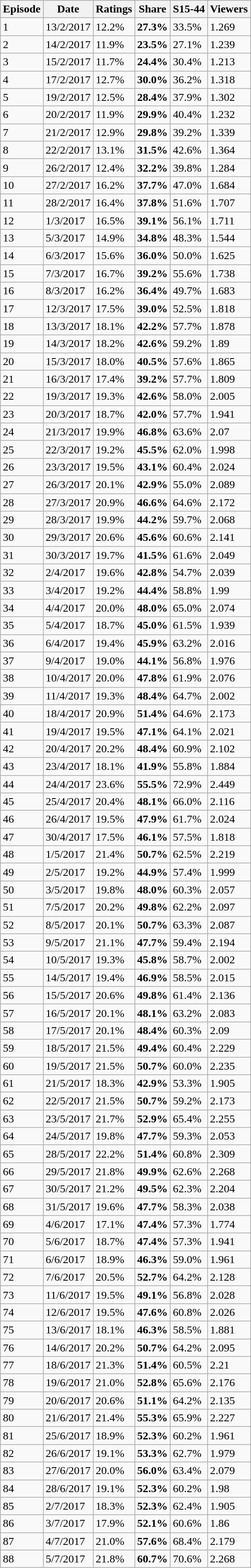<table class="wikitable sortable">
<tr>
<th>Episode</th>
<th>Date</th>
<th>Ratings</th>
<th><strong>Share</strong></th>
<th>S15-44</th>
<th>Viewers<br><small></small></th>
</tr>
<tr>
<td>1</td>
<td>13/2/2017</td>
<td>12.2%</td>
<td><strong>27.3%</strong></td>
<td>33.5%</td>
<td>1.269</td>
</tr>
<tr>
<td>2</td>
<td>14/2/2017</td>
<td>11.9%</td>
<td><strong>23.5%</strong></td>
<td>27.1%</td>
<td>1.239</td>
</tr>
<tr>
<td>3</td>
<td>15/2/2017</td>
<td>11.7%</td>
<td><strong>24.4%</strong></td>
<td>30.4%</td>
<td>1.213</td>
</tr>
<tr>
<td>4</td>
<td>17/2/2017</td>
<td>12.7%</td>
<td><strong>30.0%</strong></td>
<td>36.2%</td>
<td>1.318</td>
</tr>
<tr>
<td>5</td>
<td>19/2/2017</td>
<td>12.5%</td>
<td><strong>28.4%</strong></td>
<td>37.9%</td>
<td>1.302</td>
</tr>
<tr>
<td>6</td>
<td>20/2/2017</td>
<td>11.9%</td>
<td><strong>29.9%</strong></td>
<td>40.4%</td>
<td>1.232</td>
</tr>
<tr>
<td>7</td>
<td>21/2/2017</td>
<td>12.9%</td>
<td><strong>29.8%</strong></td>
<td>39.2%</td>
<td>1.339</td>
</tr>
<tr>
<td>8</td>
<td>22/2/2017</td>
<td>13.1%</td>
<td><strong>31.5%</strong></td>
<td>42.6%</td>
<td>1.364</td>
</tr>
<tr>
<td>9</td>
<td>26/2/2017</td>
<td>12.4%</td>
<td><strong>32.2%</strong></td>
<td>39.8%</td>
<td>1.284</td>
</tr>
<tr>
<td>10</td>
<td>27/2/2017</td>
<td>16.2%</td>
<td><strong>37.7%</strong></td>
<td>47.0%</td>
<td>1.684</td>
</tr>
<tr>
<td>11</td>
<td>28/2/2017</td>
<td>16.4%</td>
<td><strong>37.8%</strong></td>
<td>51.6%</td>
<td>1.707</td>
</tr>
<tr>
<td>12</td>
<td>1/3/2017</td>
<td>16.5%</td>
<td><strong>39.1%</strong></td>
<td>56.1%</td>
<td>1.711</td>
</tr>
<tr>
<td>13</td>
<td>5/3/2017</td>
<td>14.9%</td>
<td><strong>34.8%</strong></td>
<td>48.3%</td>
<td>1.544</td>
</tr>
<tr>
<td>14</td>
<td>6/3/2017</td>
<td>15.6%</td>
<td><strong>36.0%</strong></td>
<td>50.0%</td>
<td>1.625</td>
</tr>
<tr>
<td>15</td>
<td>7/3/2017</td>
<td>16.7%</td>
<td><strong>39.2%</strong></td>
<td>55.6%</td>
<td>1.738</td>
</tr>
<tr>
<td>16</td>
<td>8/3/2017</td>
<td>16.2%</td>
<td><strong>36.4%</strong></td>
<td>49.7%</td>
<td>1.683</td>
</tr>
<tr>
<td>17</td>
<td>12/3/2017</td>
<td>17.5%</td>
<td><strong>39.0%</strong></td>
<td>52.5%</td>
<td>1.818</td>
</tr>
<tr>
<td>18</td>
<td>13/3/2017</td>
<td>18.1%</td>
<td><strong>42.2%</strong></td>
<td>57.7%</td>
<td>1.878</td>
</tr>
<tr>
<td>19</td>
<td>14/3/2017</td>
<td>18.2%</td>
<td><strong>42.6%</strong></td>
<td>59.2%</td>
<td>1.89</td>
</tr>
<tr>
<td>20</td>
<td>15/3/2017</td>
<td>18.0%</td>
<td><strong>40.5%</strong></td>
<td>57.6%</td>
<td>1.865</td>
</tr>
<tr>
<td>21</td>
<td>16/3/2017</td>
<td>17.4%</td>
<td><strong>39.2%</strong></td>
<td>57.7%</td>
<td>1.809</td>
</tr>
<tr>
<td>22</td>
<td>19/3/2017</td>
<td>19.3%</td>
<td><strong>42.6%</strong></td>
<td>58.0%</td>
<td>2.005</td>
</tr>
<tr>
<td>23</td>
<td>20/3/2017</td>
<td>18.7%</td>
<td><strong>42.0%</strong></td>
<td>57.7%</td>
<td>1.941</td>
</tr>
<tr>
<td>24</td>
<td>21/3/2017</td>
<td>19.9%</td>
<td><strong>46.8%</strong></td>
<td>63.6%</td>
<td>2.07</td>
</tr>
<tr>
<td>25</td>
<td>22/3/2017</td>
<td>19.2%</td>
<td><strong>45.5%</strong></td>
<td>62.0%</td>
<td>1.998</td>
</tr>
<tr>
<td>26</td>
<td>23/3/2017</td>
<td>19.5%</td>
<td><strong>43.1%</strong></td>
<td>60.4%</td>
<td>2.024</td>
</tr>
<tr>
<td>27</td>
<td>26/3/2017</td>
<td>20.1%</td>
<td><strong>42.9%</strong></td>
<td>55.0%</td>
<td>2.089</td>
</tr>
<tr>
<td>28</td>
<td>27/3/2017</td>
<td>20.9%</td>
<td><strong>46.6%</strong></td>
<td>64.6%</td>
<td>2.172</td>
</tr>
<tr>
<td>29</td>
<td>28/3/2017</td>
<td>19.9%</td>
<td><strong>44.2%</strong></td>
<td>59.7%</td>
<td>2.068</td>
</tr>
<tr>
<td>30</td>
<td>29/3/2017</td>
<td>20.6%</td>
<td><strong>45.6%</strong></td>
<td>60.6%</td>
<td>2.141</td>
</tr>
<tr>
<td>31</td>
<td>30/3/2017</td>
<td>19.7%</td>
<td><strong>41.5%</strong></td>
<td>61.6%</td>
<td>2.049</td>
</tr>
<tr>
<td>32</td>
<td>2/4/2017</td>
<td>19.6%</td>
<td><strong>42.8%</strong></td>
<td>54.7%</td>
<td>2.039</td>
</tr>
<tr>
<td>33</td>
<td>3/4/2017</td>
<td>19.2%</td>
<td><strong>44.4%</strong></td>
<td>58.8%</td>
<td>1.99</td>
</tr>
<tr>
<td>34</td>
<td>4/4/2017</td>
<td>20.0%</td>
<td><strong>48.0%</strong></td>
<td>65.0%</td>
<td>2.074</td>
</tr>
<tr>
<td>35</td>
<td>5/4/2017</td>
<td>18.7%</td>
<td><strong>45.0%</strong></td>
<td>61.5%</td>
<td>1.939</td>
</tr>
<tr>
<td>36</td>
<td>6/4/2017</td>
<td>19.4%</td>
<td><strong>45.9%</strong></td>
<td>63.2%</td>
<td>2.016</td>
</tr>
<tr>
<td>37</td>
<td>9/4/2017</td>
<td>19.0%</td>
<td><strong>44.1%</strong></td>
<td>56.8%</td>
<td>1.976</td>
</tr>
<tr>
<td>38</td>
<td>10/4/2017</td>
<td>20.0%</td>
<td><strong>47.8%</strong></td>
<td>61.9%</td>
<td>2.076</td>
</tr>
<tr>
<td>39</td>
<td>11/4/2017</td>
<td>19.3%</td>
<td><strong>48.4%</strong></td>
<td>64.7%</td>
<td>2.002</td>
</tr>
<tr>
<td>40</td>
<td>18/4/2017</td>
<td>20.9%</td>
<td><strong>51.4%</strong></td>
<td>64.6%</td>
<td>2.173</td>
</tr>
<tr>
<td>41</td>
<td>19/4/2017</td>
<td>19.5%</td>
<td><strong>47.1%</strong></td>
<td>64.1%</td>
<td>2.021</td>
</tr>
<tr>
<td>42</td>
<td>20/4/2017</td>
<td>20.2%</td>
<td><strong>48.4%</strong></td>
<td>60.9%</td>
<td>2.102</td>
</tr>
<tr>
<td>43</td>
<td>23/4/2017</td>
<td>18.1%</td>
<td><strong>41.9%</strong></td>
<td>55.8%</td>
<td>1.884</td>
</tr>
<tr>
<td>44</td>
<td>24/4/2017</td>
<td>23.6%</td>
<td><strong>55.5%</strong></td>
<td>72.9%</td>
<td>2.449</td>
</tr>
<tr>
<td>45</td>
<td>25/4/2017</td>
<td>20.4%</td>
<td><strong>48.1%</strong></td>
<td>66.0%</td>
<td>2.116</td>
</tr>
<tr>
<td>46</td>
<td>26/4/2017</td>
<td>19.5%</td>
<td><strong>47.9%</strong></td>
<td>61.7%</td>
<td>2.024</td>
</tr>
<tr>
<td>47</td>
<td>30/4/2017</td>
<td>17.5%</td>
<td><strong>46.1%</strong></td>
<td>57.5%</td>
<td>1.818</td>
</tr>
<tr>
<td>48</td>
<td>1/5/2017</td>
<td>21.4%</td>
<td><strong>50.7%</strong></td>
<td>62.5%</td>
<td>2.219</td>
</tr>
<tr>
<td>49</td>
<td>2/5/2017</td>
<td>19.2%</td>
<td><strong>44.9%</strong></td>
<td>57.4%</td>
<td>1.999</td>
</tr>
<tr>
<td>50</td>
<td>3/5/2017</td>
<td>19.8%</td>
<td><strong>48.0%</strong></td>
<td>60.3%</td>
<td>2.057</td>
</tr>
<tr>
<td>51</td>
<td>7/5/2017</td>
<td>20.2%</td>
<td><strong>49.8%</strong></td>
<td>62.2%</td>
<td>2.097</td>
</tr>
<tr>
<td>52</td>
<td>8/5/2017</td>
<td>20.1%</td>
<td><strong>50.7%</strong></td>
<td>63.3%</td>
<td>2.087</td>
</tr>
<tr>
<td>53</td>
<td>9/5/2017</td>
<td>21.1%</td>
<td><strong>47.7%</strong></td>
<td>59.4%</td>
<td>2.194</td>
</tr>
<tr>
<td>54</td>
<td>10/5/2017</td>
<td>19.3%</td>
<td><strong>45.8%</strong></td>
<td>58.7%</td>
<td>2.002</td>
</tr>
<tr>
<td>55</td>
<td>14/5/2017</td>
<td>19.4%</td>
<td><strong>46.9%</strong></td>
<td>58.5%</td>
<td>2.015</td>
</tr>
<tr>
<td>56</td>
<td>15/5/2017</td>
<td>20.6%</td>
<td><strong>49.8%</strong></td>
<td>61.4%</td>
<td>2.136</td>
</tr>
<tr>
<td>57</td>
<td>16/5/2017</td>
<td>20.1%</td>
<td><strong>48.1%</strong></td>
<td>63.2%</td>
<td>2.083</td>
</tr>
<tr>
<td>58</td>
<td>17/5/2017</td>
<td>20.1%</td>
<td><strong>48.4%</strong></td>
<td>60.3%</td>
<td>2.09</td>
</tr>
<tr>
<td>59</td>
<td>18/5/2017</td>
<td>21.5%</td>
<td><strong>49.4%</strong></td>
<td>60.4%</td>
<td>2.229</td>
</tr>
<tr>
<td>60</td>
<td>19/5/2017</td>
<td>21.5%</td>
<td><strong>50.7%</strong></td>
<td>60.0%</td>
<td>2.235</td>
</tr>
<tr>
<td>61</td>
<td>21/5/2017</td>
<td>18.3%</td>
<td><strong>42.9%</strong></td>
<td>53.3%</td>
<td>1.905</td>
</tr>
<tr>
<td>62</td>
<td>22/5/2017</td>
<td>21.5%</td>
<td><strong>50.7%</strong></td>
<td>59.2%</td>
<td>2.173</td>
</tr>
<tr>
<td>63</td>
<td>23/5/2017</td>
<td>21.7%</td>
<td><strong>52.9%</strong></td>
<td>65.4%</td>
<td>2.255</td>
</tr>
<tr>
<td>64</td>
<td>24/5/2017</td>
<td>19.8%</td>
<td><strong>47.7%</strong></td>
<td>59.3%</td>
<td>2.053</td>
</tr>
<tr>
<td>65</td>
<td>28/5/2017</td>
<td>22.2%</td>
<td><strong>51.4%</strong></td>
<td>60.8%</td>
<td>2.309</td>
</tr>
<tr>
<td>66</td>
<td>29/5/2017</td>
<td>21.8%</td>
<td><strong>49.9%</strong></td>
<td>62.6%</td>
<td>2.268</td>
</tr>
<tr>
<td>67</td>
<td>30/5/2017</td>
<td>21.2%</td>
<td><strong>49.5%</strong></td>
<td>62.3%</td>
<td>2.204</td>
</tr>
<tr>
<td>68</td>
<td>31/5/2017</td>
<td>19.6%</td>
<td><strong>47.7%</strong></td>
<td>58.3%</td>
<td>2.038</td>
</tr>
<tr>
<td>69</td>
<td>4/6/2017</td>
<td>17.1%</td>
<td><strong>47.4%</strong></td>
<td>57.3%</td>
<td>1.774</td>
</tr>
<tr>
<td>70</td>
<td>5/6/2017</td>
<td>18.7%</td>
<td><strong>47.4%</strong></td>
<td>57.3%</td>
<td>1.941</td>
</tr>
<tr>
<td>71</td>
<td>6/6/2017</td>
<td>18.9%</td>
<td><strong>46.3%</strong></td>
<td>59.0%</td>
<td>1.961</td>
</tr>
<tr>
<td>72</td>
<td>7/6/2017</td>
<td>20.5%</td>
<td><strong>52.7%</strong></td>
<td>64.2%</td>
<td>2.128</td>
</tr>
<tr>
<td>73</td>
<td>11/6/2017</td>
<td>19.5%</td>
<td><strong>49.1%</strong></td>
<td>56.8%</td>
<td>2.028</td>
</tr>
<tr>
<td>74</td>
<td>12/6/2017</td>
<td>19.5%</td>
<td><strong>47.6%</strong></td>
<td>60.8%</td>
<td>2.026</td>
</tr>
<tr>
<td>75</td>
<td>13/6/2017</td>
<td>18.1%</td>
<td><strong>46.3%</strong></td>
<td>58.5%</td>
<td>1.881</td>
</tr>
<tr>
<td>76</td>
<td>14/6/2017</td>
<td>20.2%</td>
<td><strong>50.7%</strong></td>
<td>64.2%</td>
<td>2.095</td>
</tr>
<tr>
<td>77</td>
<td>18/6/2017</td>
<td>21.3%</td>
<td><strong>51.4%</strong></td>
<td>60.5%</td>
<td>2.21</td>
</tr>
<tr>
<td>78</td>
<td>19/6/2017</td>
<td>21.0%</td>
<td><strong>52.8%</strong></td>
<td>65.6%</td>
<td>2.176</td>
</tr>
<tr>
<td>79</td>
<td>20/6/2017</td>
<td>20.6%</td>
<td><strong>51.1%</strong></td>
<td>64.2%</td>
<td>2.135</td>
</tr>
<tr>
<td>80</td>
<td>21/6/2017</td>
<td>21.4%</td>
<td><strong>55.3%</strong></td>
<td>65.9%</td>
<td>2.227</td>
</tr>
<tr>
<td>81</td>
<td>25/6/2017</td>
<td>18.9%</td>
<td><strong>52.3%</strong></td>
<td>60.2%</td>
<td>1.961</td>
</tr>
<tr>
<td>82</td>
<td>26/6/2017</td>
<td>19.1%</td>
<td><strong>53.3%</strong></td>
<td>62.7%</td>
<td>1.979</td>
</tr>
<tr>
<td>83</td>
<td>27/6/2017</td>
<td>20.0%</td>
<td><strong>56.0%</strong></td>
<td>63.4%</td>
<td>2.079</td>
</tr>
<tr>
<td>84</td>
<td>28/6/2017</td>
<td>19.1%</td>
<td><strong>52.3%</strong></td>
<td>60.2%</td>
<td>1.98</td>
</tr>
<tr>
<td>85</td>
<td>2/7/2017</td>
<td>18.3%</td>
<td><strong>52.3%</strong></td>
<td>62.4%</td>
<td>1.905</td>
</tr>
<tr>
<td>86</td>
<td>3/7/2017</td>
<td>17.9%</td>
<td><strong>52.1%</strong></td>
<td>60.6%</td>
<td>1.86</td>
</tr>
<tr>
<td>87</td>
<td>4/7/2017</td>
<td>21.0%</td>
<td><strong>57.6%</strong></td>
<td>68.4%</td>
<td>2.179</td>
</tr>
<tr>
<td>88</td>
<td>5/7/2017</td>
<td>21.8%</td>
<td><strong>60.7%</strong></td>
<td>70.6%</td>
<td>2.268</td>
</tr>
</table>
